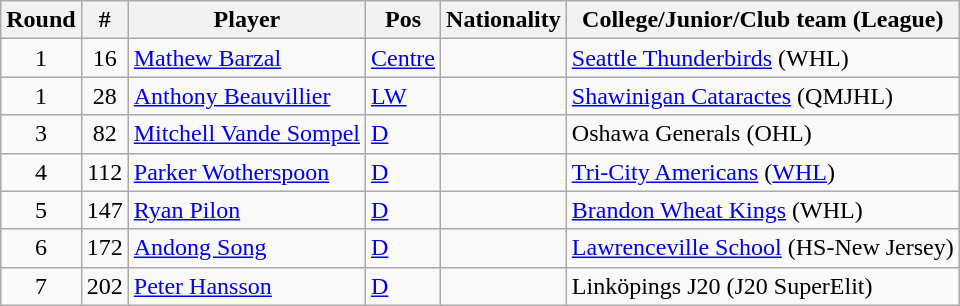<table class="wikitable">
<tr>
<th>Round</th>
<th>#</th>
<th>Player</th>
<th>Pos</th>
<th>Nationality</th>
<th>College/Junior/Club team (League)</th>
</tr>
<tr>
<td style="text-align:center">1</td>
<td style="text-align:center">16</td>
<td><a href='#'>Mathew Barzal</a></td>
<td><a href='#'>Centre</a></td>
<td></td>
<td><a href='#'>Seattle Thunderbirds</a> (WHL)</td>
</tr>
<tr>
<td style="text-align:center">1</td>
<td style="text-align:center">28</td>
<td><a href='#'>Anthony Beauvillier</a></td>
<td><a href='#'>LW</a></td>
<td></td>
<td><a href='#'>Shawinigan Cataractes</a> (QMJHL)</td>
</tr>
<tr>
<td style="text-align:center">3</td>
<td style="text-align:center">82</td>
<td><a href='#'>Mitchell Vande Sompel</a></td>
<td><a href='#'>D</a></td>
<td></td>
<td>Oshawa Generals (OHL)</td>
</tr>
<tr>
<td style="text-align:center">4</td>
<td style="text-align:center">112</td>
<td><a href='#'>Parker Wotherspoon</a></td>
<td><a href='#'>D</a></td>
<td></td>
<td><a href='#'>Tri-City Americans</a> (<a href='#'>WHL</a>)</td>
</tr>
<tr>
<td style="text-align:center">5</td>
<td style="text-align:center">147</td>
<td><a href='#'>Ryan Pilon</a></td>
<td><a href='#'>D</a></td>
<td></td>
<td><a href='#'>Brandon Wheat Kings</a> (WHL)</td>
</tr>
<tr>
<td style="text-align:center">6</td>
<td style="text-align:center">172</td>
<td><a href='#'>Andong Song</a></td>
<td><a href='#'>D</a></td>
<td></td>
<td><a href='#'>Lawrenceville School</a> (HS-New Jersey)</td>
</tr>
<tr>
<td style="text-align:center">7</td>
<td style="text-align:center">202</td>
<td><a href='#'>Peter Hansson</a></td>
<td><a href='#'>D</a></td>
<td></td>
<td>Linköpings J20 (J20 SuperElit)</td>
</tr>
</table>
